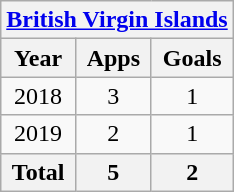<table class="wikitable" style="text-align:center">
<tr>
<th colspan=3><a href='#'>British Virgin Islands</a></th>
</tr>
<tr>
<th>Year</th>
<th>Apps</th>
<th>Goals</th>
</tr>
<tr>
<td>2018</td>
<td>3</td>
<td>1</td>
</tr>
<tr>
<td>2019</td>
<td>2</td>
<td>1</td>
</tr>
<tr>
<th>Total</th>
<th>5</th>
<th>2</th>
</tr>
</table>
